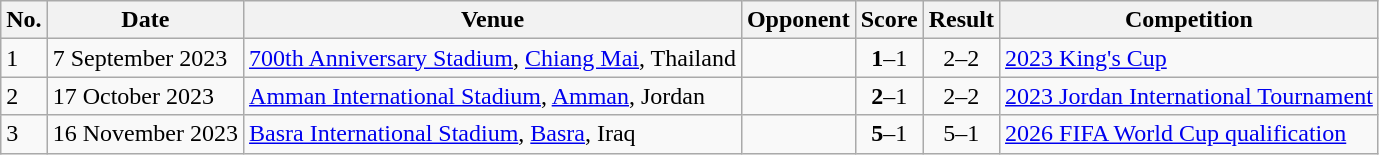<table class="wikitable">
<tr>
<th>No.</th>
<th>Date</th>
<th>Venue</th>
<th>Opponent</th>
<th>Score</th>
<th>Result</th>
<th>Competition</th>
</tr>
<tr>
<td>1</td>
<td>7 September 2023</td>
<td><a href='#'>700th Anniversary Stadium</a>, <a href='#'>Chiang Mai</a>, Thailand</td>
<td></td>
<td align=center><strong>1</strong>–1</td>
<td align=center>2–2<br></td>
<td><a href='#'>2023 King's Cup</a></td>
</tr>
<tr>
<td>2</td>
<td>17 October 2023</td>
<td><a href='#'>Amman International Stadium</a>, <a href='#'>Amman</a>, Jordan</td>
<td></td>
<td align=center><strong>2</strong>–1</td>
<td align=center>2–2<br></td>
<td><a href='#'>2023 Jordan International Tournament</a></td>
</tr>
<tr>
<td>3</td>
<td>16 November 2023</td>
<td><a href='#'>Basra International Stadium</a>, <a href='#'>Basra</a>, Iraq</td>
<td></td>
<td align=center><strong>5</strong>–1</td>
<td align=center>5–1</td>
<td><a href='#'>2026 FIFA World Cup qualification</a></td>
</tr>
</table>
